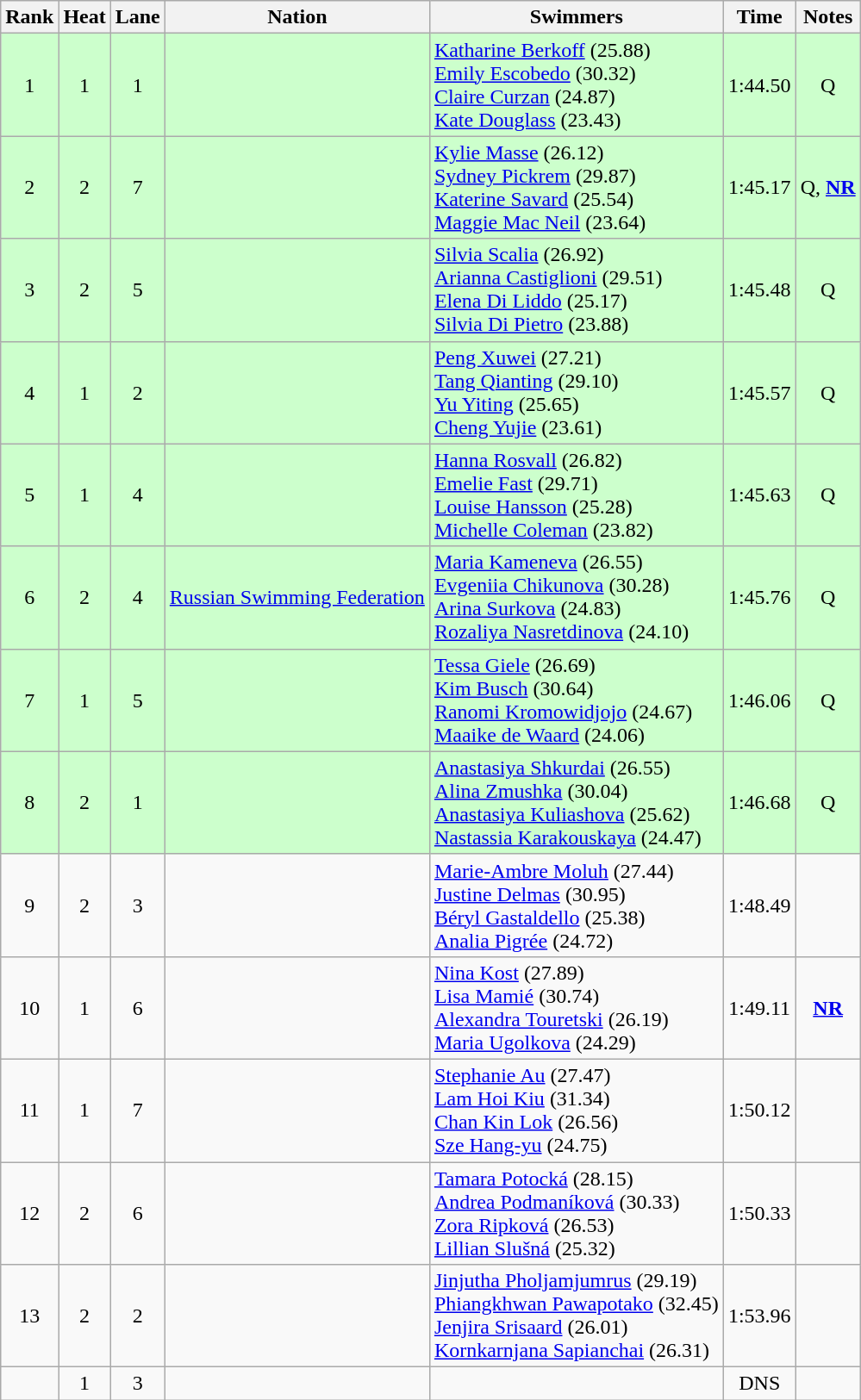<table class="wikitable sortable" style="text-align:center">
<tr>
<th>Rank</th>
<th>Heat</th>
<th>Lane</th>
<th>Nation</th>
<th>Swimmers</th>
<th>Time</th>
<th>Notes</th>
</tr>
<tr bgcolor=ccffcc>
<td>1</td>
<td>1</td>
<td>1</td>
<td align=left></td>
<td align=left><a href='#'>Katharine Berkoff</a> (25.88)<br><a href='#'>Emily Escobedo</a> (30.32)<br><a href='#'>Claire Curzan</a> (24.87)<br><a href='#'>Kate Douglass</a> (23.43)</td>
<td>1:44.50</td>
<td>Q</td>
</tr>
<tr bgcolor=ccffcc>
<td>2</td>
<td>2</td>
<td>7</td>
<td align=left></td>
<td align=left><a href='#'>Kylie Masse</a> (26.12)<br><a href='#'>Sydney Pickrem</a> (29.87)<br><a href='#'>Katerine Savard</a> (25.54)<br><a href='#'>Maggie Mac Neil</a> (23.64)</td>
<td>1:45.17</td>
<td>Q, <strong><a href='#'>NR</a></strong></td>
</tr>
<tr bgcolor=ccffcc>
<td>3</td>
<td>2</td>
<td>5</td>
<td align=left></td>
<td align=left><a href='#'>Silvia Scalia</a> (26.92)<br><a href='#'>Arianna Castiglioni</a> (29.51)<br><a href='#'>Elena Di Liddo</a> (25.17)<br><a href='#'>Silvia Di Pietro</a> (23.88)</td>
<td>1:45.48</td>
<td>Q</td>
</tr>
<tr bgcolor=ccffcc>
<td>4</td>
<td>1</td>
<td>2</td>
<td align=left></td>
<td align=left><a href='#'>Peng Xuwei</a> (27.21)<br><a href='#'>Tang Qianting</a> (29.10)<br><a href='#'>Yu Yiting</a> (25.65)<br><a href='#'>Cheng Yujie</a> (23.61)</td>
<td>1:45.57</td>
<td>Q</td>
</tr>
<tr bgcolor=ccffcc>
<td>5</td>
<td>1</td>
<td>4</td>
<td align=left></td>
<td align=left><a href='#'>Hanna Rosvall</a> (26.82)<br><a href='#'>Emelie Fast</a> (29.71)<br><a href='#'>Louise Hansson</a> (25.28)<br><a href='#'>Michelle Coleman</a> (23.82)</td>
<td>1:45.63</td>
<td>Q</td>
</tr>
<tr bgcolor=ccffcc>
<td>6</td>
<td>2</td>
<td>4</td>
<td align=left> <a href='#'>Russian Swimming Federation</a></td>
<td align=left><a href='#'>Maria Kameneva</a> (26.55)<br><a href='#'>Evgeniia Chikunova</a> (30.28)<br><a href='#'>Arina Surkova</a> (24.83)<br><a href='#'>Rozaliya Nasretdinova</a> (24.10)</td>
<td>1:45.76</td>
<td>Q</td>
</tr>
<tr bgcolor=ccffcc>
<td>7</td>
<td>1</td>
<td>5</td>
<td align=left></td>
<td align=left><a href='#'>Tessa Giele</a> (26.69)<br><a href='#'>Kim Busch</a> (30.64)<br><a href='#'>Ranomi Kromowidjojo</a> (24.67)<br><a href='#'>Maaike de Waard</a> (24.06)</td>
<td>1:46.06</td>
<td>Q</td>
</tr>
<tr bgcolor=ccffcc>
<td>8</td>
<td>2</td>
<td>1</td>
<td align=left></td>
<td align=left><a href='#'>Anastasiya Shkurdai</a> (26.55)<br><a href='#'>Alina Zmushka</a> (30.04)<br><a href='#'>Anastasiya Kuliashova</a> (25.62)<br><a href='#'>Nastassia Karakouskaya</a> (24.47)</td>
<td>1:46.68</td>
<td>Q</td>
</tr>
<tr>
<td>9</td>
<td>2</td>
<td>3</td>
<td align=left></td>
<td align=left><a href='#'>Marie-Ambre Moluh</a> (27.44)<br><a href='#'>Justine Delmas</a> (30.95)<br><a href='#'>Béryl Gastaldello</a> (25.38)<br><a href='#'>Analia Pigrée</a> (24.72)</td>
<td>1:48.49</td>
<td></td>
</tr>
<tr>
<td>10</td>
<td>1</td>
<td>6</td>
<td align=left></td>
<td align=left><a href='#'>Nina Kost</a> (27.89)<br><a href='#'>Lisa Mamié</a> (30.74)<br><a href='#'>Alexandra Touretski</a> (26.19)<br><a href='#'>Maria Ugolkova</a> (24.29)</td>
<td>1:49.11</td>
<td><strong><a href='#'>NR</a></strong></td>
</tr>
<tr>
<td>11</td>
<td>1</td>
<td>7</td>
<td align=left></td>
<td align=left><a href='#'>Stephanie Au</a> (27.47)<br><a href='#'>Lam Hoi Kiu</a> (31.34)<br><a href='#'>Chan Kin Lok</a> (26.56)<br><a href='#'>Sze Hang-yu</a> (24.75)</td>
<td>1:50.12</td>
<td></td>
</tr>
<tr>
<td>12</td>
<td>2</td>
<td>6</td>
<td align=left></td>
<td align=left><a href='#'>Tamara Potocká</a> (28.15)<br><a href='#'>Andrea Podmaníková</a> (30.33)<br><a href='#'>Zora Ripková</a> (26.53)<br><a href='#'>Lillian Slušná</a> (25.32)</td>
<td>1:50.33</td>
<td></td>
</tr>
<tr>
<td>13</td>
<td>2</td>
<td>2</td>
<td align=left></td>
<td align=left><a href='#'>Jinjutha Pholjamjumrus</a> (29.19)<br><a href='#'>Phiangkhwan Pawapotako</a> (32.45)<br><a href='#'>Jenjira Srisaard</a> (26.01)<br><a href='#'>Kornkarnjana Sapianchai</a> (26.31)</td>
<td>1:53.96</td>
<td></td>
</tr>
<tr>
<td></td>
<td>1</td>
<td>3</td>
<td align=left></td>
<td align=left></td>
<td>DNS</td>
<td></td>
</tr>
</table>
